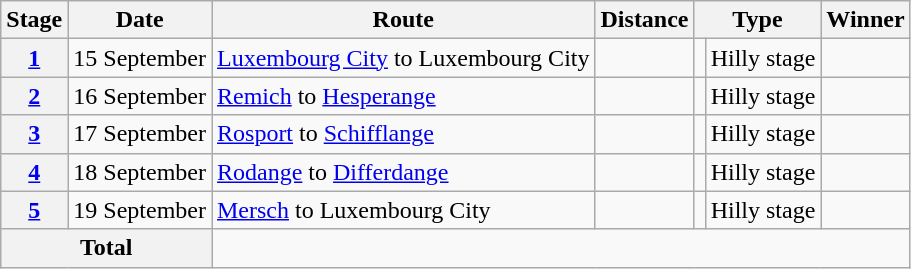<table class="wikitable">
<tr>
<th>Stage</th>
<th>Date</th>
<th>Route</th>
<th>Distance</th>
<th colspan="2">Type</th>
<th>Winner</th>
</tr>
<tr>
<th scope="row"><a href='#'>1</a></th>
<td align=right>15 September</td>
<td><a href='#'>Luxembourg City</a> to Luxembourg City</td>
<td style="text-align:right;"></td>
<td></td>
<td>Hilly stage</td>
<td></td>
</tr>
<tr>
<th scope="row"><a href='#'>2</a></th>
<td align=right>16 September</td>
<td><a href='#'>Remich</a> to <a href='#'>Hesperange</a></td>
<td style="text-align:right;"><s></s><br> </td>
<td></td>
<td>Hilly stage</td>
<td></td>
</tr>
<tr>
<th scope="row"><a href='#'>3</a></th>
<td align=right>17 September</td>
<td><a href='#'>Rosport</a> to <a href='#'>Schifflange</a></td>
<td style="text-align:right;"></td>
<td></td>
<td>Hilly stage</td>
<td></td>
</tr>
<tr>
<th scope="row"><a href='#'>4</a></th>
<td align=right>18 September</td>
<td><a href='#'>Rodange</a> to <a href='#'>Differdange</a></td>
<td style="text-align:right;"></td>
<td></td>
<td>Hilly stage</td>
<td></td>
</tr>
<tr>
<th scope="row"><a href='#'>5</a></th>
<td align=right>19 September</td>
<td><a href='#'>Mersch</a> to Luxembourg City</td>
<td style="text-align:right;"></td>
<td></td>
<td>Hilly stage</td>
<td></td>
</tr>
<tr>
<th colspan="2" style="text-align:center;">Total</th>
<td colspan="5" style="text-align:center;"><s></s> </td>
</tr>
</table>
